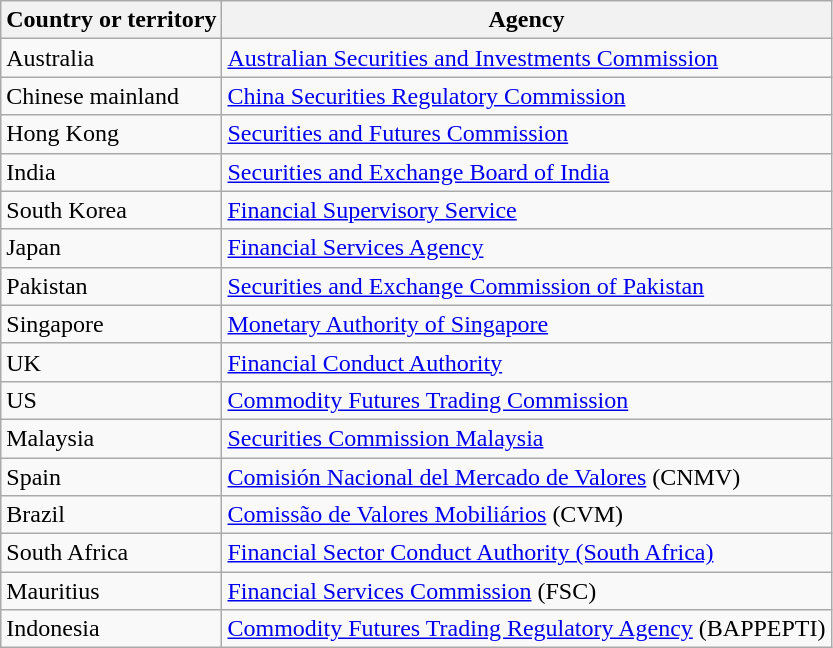<table class="wikitable sortable">
<tr>
<th>Country or territory</th>
<th>Agency</th>
</tr>
<tr>
<td>Australia</td>
<td><a href='#'>Australian Securities and Investments Commission</a></td>
</tr>
<tr>
<td>Chinese mainland</td>
<td><a href='#'>China Securities Regulatory Commission</a></td>
</tr>
<tr>
<td>Hong Kong</td>
<td><a href='#'>Securities and Futures Commission</a></td>
</tr>
<tr>
<td>India</td>
<td><a href='#'>Securities and Exchange Board of India</a></td>
</tr>
<tr>
<td>South Korea</td>
<td><a href='#'>Financial Supervisory Service</a></td>
</tr>
<tr>
<td>Japan</td>
<td><a href='#'>Financial Services Agency</a></td>
</tr>
<tr>
<td>Pakistan</td>
<td><a href='#'>Securities and Exchange Commission of Pakistan</a></td>
</tr>
<tr>
<td>Singapore</td>
<td><a href='#'>Monetary Authority of Singapore</a></td>
</tr>
<tr>
<td>UK</td>
<td><a href='#'>Financial Conduct Authority</a></td>
</tr>
<tr>
<td>US</td>
<td><a href='#'>Commodity Futures Trading Commission</a></td>
</tr>
<tr>
<td>Malaysia</td>
<td><a href='#'>Securities Commission Malaysia</a></td>
</tr>
<tr>
<td>Spain</td>
<td><a href='#'>Comisión Nacional del Mercado de Valores</a> (CNMV)</td>
</tr>
<tr>
<td>Brazil</td>
<td><a href='#'>Comissão de Valores Mobiliários</a> (CVM)</td>
</tr>
<tr>
<td>South Africa</td>
<td><a href='#'>Financial Sector Conduct Authority (South Africa)</a></td>
</tr>
<tr>
<td>Mauritius</td>
<td><a href='#'>Financial Services Commission</a> (FSC)</td>
</tr>
<tr>
<td>Indonesia</td>
<td><a href='#'>Commodity Futures Trading Regulatory Agency</a> (BAPPEPTI)</td>
</tr>
</table>
